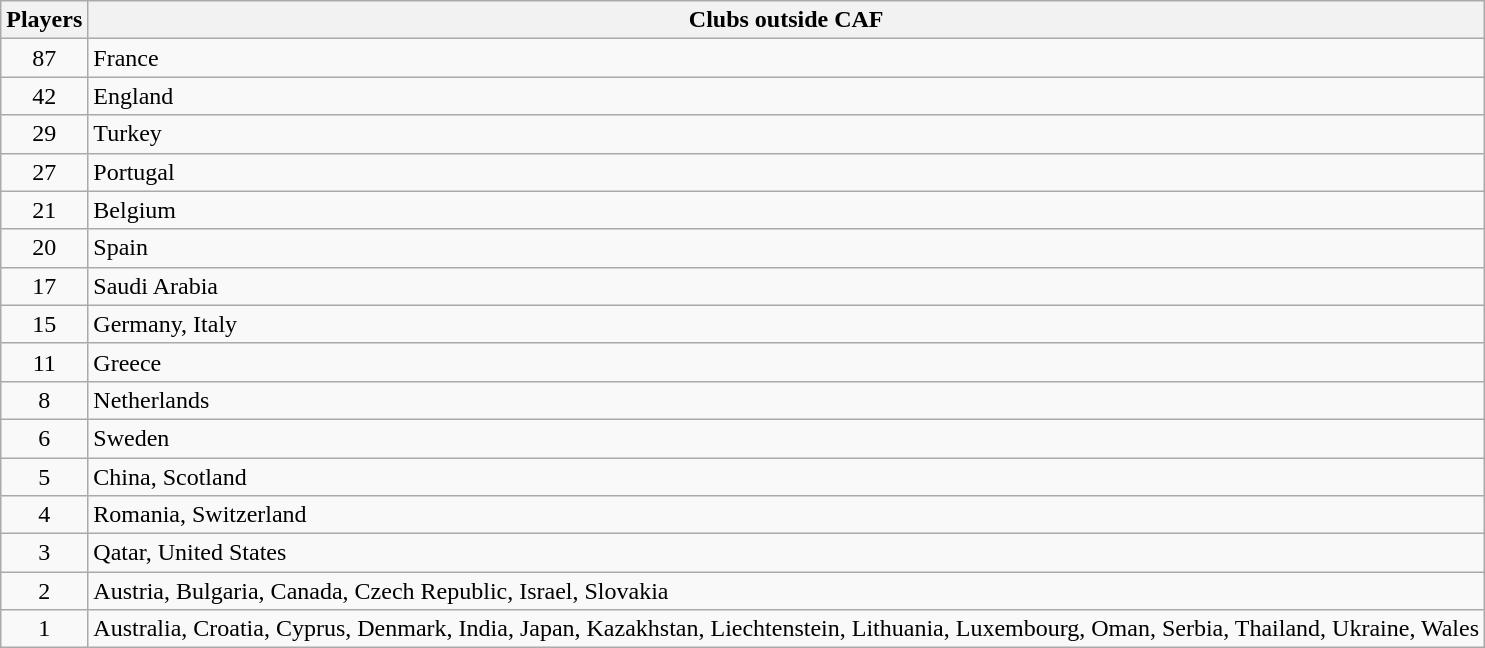<table class="wikitable">
<tr>
<th>Players</th>
<th>Clubs outside CAF</th>
</tr>
<tr>
<td align="center">87</td>
<td> France</td>
</tr>
<tr>
<td align="center">42</td>
<td> England</td>
</tr>
<tr>
<td align="center">29</td>
<td> Turkey</td>
</tr>
<tr>
<td align="center">27</td>
<td> Portugal</td>
</tr>
<tr>
<td align="center">21</td>
<td> Belgium</td>
</tr>
<tr>
<td align="center">20</td>
<td> Spain</td>
</tr>
<tr>
<td align="center">17</td>
<td> Saudi Arabia</td>
</tr>
<tr>
<td align="center">15</td>
<td> Germany,  Italy</td>
</tr>
<tr>
<td align="center">11</td>
<td> Greece</td>
</tr>
<tr>
<td align="center">8</td>
<td> Netherlands</td>
</tr>
<tr>
<td align="center">6</td>
<td> Sweden</td>
</tr>
<tr>
<td align="center">5</td>
<td> China,  Scotland</td>
</tr>
<tr>
<td align="center">4</td>
<td> Romania,  Switzerland</td>
</tr>
<tr>
<td align="center">3</td>
<td> Qatar,  United States</td>
</tr>
<tr>
<td align="center">2</td>
<td> Austria,  Bulgaria,  Canada,  Czech Republic,  Israel,  Slovakia</td>
</tr>
<tr>
<td align="center">1</td>
<td> Australia,  Croatia,  Cyprus,  Denmark,  India,  Japan,  Kazakhstan,  Liechtenstein,  Lithuania,  Luxembourg,  Oman,  Serbia,  Thailand,  Ukraine,  Wales</td>
</tr>
</table>
